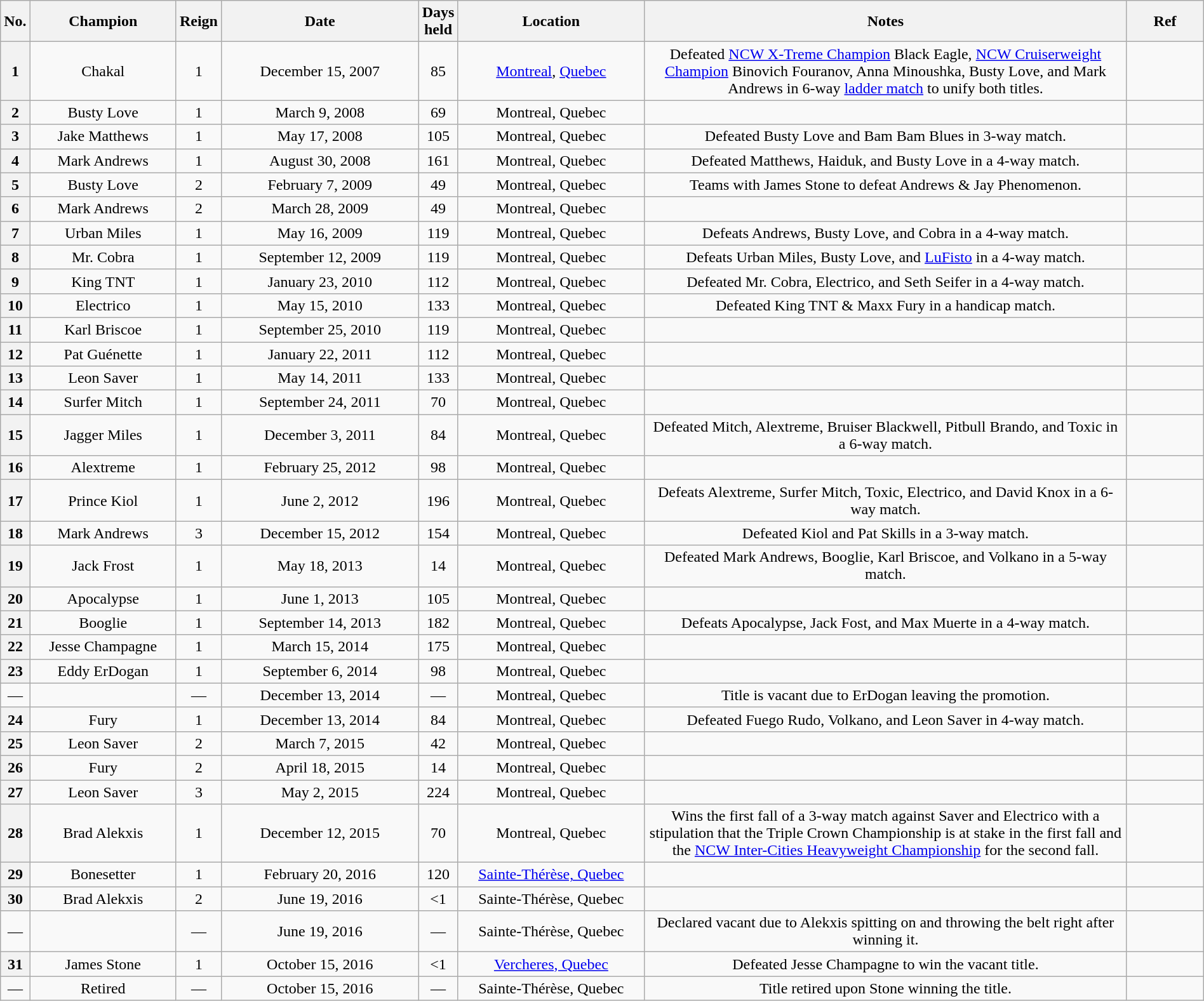<table class="wikitable sortable" style="text-align: center" width=100%>
<tr>
<th width=0 data-sort-type="number">No.</th>
<th width=13%>Champion</th>
<th width=0 data-sort-type="number">Reign</th>
<th width=18%>Date</th>
<th width=0 data-sort-type="number">Days held</th>
<th width=17%>Location</th>
<th width=45% class="unsortable">Notes</th>
<th width=17%>Ref</th>
</tr>
<tr>
<th>1</th>
<td>Chakal</td>
<td>1</td>
<td>December 15, 2007</td>
<td>85</td>
<td><a href='#'>Montreal</a>, <a href='#'>Quebec</a></td>
<td>Defeated <a href='#'>NCW X-Treme Champion</a> Black Eagle, <a href='#'>NCW Cruiserweight Champion</a> Binovich Fouranov, Anna Minoushka, Busty Love, and Mark Andrews in 6-way <a href='#'>ladder match</a> to unify both titles.</td>
<td></td>
</tr>
<tr>
<th>2</th>
<td>Busty Love</td>
<td>1</td>
<td>March 9, 2008</td>
<td>69</td>
<td>Montreal, Quebec</td>
<td></td>
</tr>
<tr>
<th>3</th>
<td>Jake Matthews</td>
<td>1</td>
<td>May 17, 2008</td>
<td>105</td>
<td>Montreal, Quebec</td>
<td>Defeated Busty Love and Bam Bam Blues in 3-way match.</td>
<td></td>
</tr>
<tr>
<th>4</th>
<td>Mark Andrews</td>
<td>1</td>
<td>August 30, 2008</td>
<td>161</td>
<td>Montreal, Quebec</td>
<td>Defeated Matthews, Haiduk, and Busty Love in a 4-way match.</td>
<td></td>
</tr>
<tr>
<th>5</th>
<td>Busty Love</td>
<td>2</td>
<td>February 7, 2009</td>
<td>49</td>
<td>Montreal, Quebec</td>
<td>Teams with James Stone to defeat Andrews & Jay Phenomenon.</td>
<td></td>
</tr>
<tr>
<th>6</th>
<td>Mark Andrews</td>
<td>2</td>
<td>March 28, 2009</td>
<td>49</td>
<td>Montreal, Quebec</td>
<td></td>
<td></td>
</tr>
<tr>
<th>7</th>
<td>Urban Miles</td>
<td>1</td>
<td>May 16, 2009</td>
<td>119</td>
<td>Montreal, Quebec</td>
<td>Defeats Andrews, Busty Love, and Cobra in a 4-way match.</td>
<td></td>
</tr>
<tr>
<th>8</th>
<td>Mr. Cobra</td>
<td>1</td>
<td>September 12, 2009</td>
<td>119</td>
<td>Montreal, Quebec</td>
<td>Defeats Urban Miles, Busty Love, and <a href='#'>LuFisto</a> in a 4-way match.</td>
<td></td>
</tr>
<tr>
<th>9</th>
<td>King TNT</td>
<td>1</td>
<td>January 23, 2010</td>
<td>112</td>
<td>Montreal, Quebec</td>
<td>Defeated Mr. Cobra, Electrico, and Seth Seifer in a 4-way match.</td>
<td></td>
</tr>
<tr>
<th>10</th>
<td>Electrico</td>
<td>1</td>
<td>May 15, 2010</td>
<td>133</td>
<td>Montreal, Quebec</td>
<td>Defeated King TNT & Maxx Fury in a handicap match.</td>
<td></td>
</tr>
<tr>
<th>11</th>
<td>Karl Briscoe</td>
<td>1</td>
<td>September 25, 2010</td>
<td>119</td>
<td>Montreal, Quebec</td>
<td></td>
<td></td>
</tr>
<tr>
<th>12</th>
<td>Pat Guénette</td>
<td>1</td>
<td>January 22, 2011</td>
<td>112</td>
<td>Montreal, Quebec</td>
<td></td>
<td></td>
</tr>
<tr>
<th>13</th>
<td>Leon Saver</td>
<td>1</td>
<td>May 14, 2011</td>
<td>133</td>
<td>Montreal, Quebec</td>
<td></td>
<td></td>
</tr>
<tr>
<th>14</th>
<td>Surfer Mitch</td>
<td>1</td>
<td>September 24, 2011</td>
<td>70</td>
<td>Montreal, Quebec</td>
<td></td>
<td></td>
</tr>
<tr>
<th>15</th>
<td>Jagger Miles</td>
<td>1</td>
<td>December 3, 2011</td>
<td>84</td>
<td>Montreal, Quebec</td>
<td>Defeated Mitch, Alextreme, Bruiser Blackwell, Pitbull Brando, and Toxic in a 6-way match.</td>
<td></td>
</tr>
<tr>
<th>16</th>
<td>Alextreme</td>
<td>1</td>
<td>February 25, 2012</td>
<td>98</td>
<td>Montreal, Quebec</td>
<td></td>
<td></td>
</tr>
<tr>
<th>17</th>
<td>Prince Kiol</td>
<td>1</td>
<td>June 2, 2012</td>
<td>196</td>
<td>Montreal, Quebec</td>
<td>Defeats Alextreme, Surfer Mitch, Toxic, Electrico, and David Knox in a 6-way match.</td>
<td></td>
</tr>
<tr>
<th>18</th>
<td>Mark Andrews</td>
<td>3</td>
<td>December 15, 2012</td>
<td>154</td>
<td>Montreal, Quebec</td>
<td>Defeated Kiol and Pat Skills in a 3-way match.</td>
<td></td>
</tr>
<tr>
<th>19</th>
<td>Jack Frost</td>
<td>1</td>
<td>May 18, 2013</td>
<td>14</td>
<td>Montreal, Quebec</td>
<td>Defeated Mark Andrews, Booglie, Karl Briscoe, and Volkano in a 5-way match.</td>
<td></td>
</tr>
<tr>
<th>20</th>
<td>Apocalypse</td>
<td>1</td>
<td>June 1, 2013</td>
<td>105</td>
<td>Montreal, Quebec</td>
<td></td>
<td></td>
</tr>
<tr>
<th>21</th>
<td>Booglie</td>
<td>1</td>
<td>September 14, 2013</td>
<td>182</td>
<td>Montreal, Quebec</td>
<td>Defeats Apocalypse, Jack Fost, and Max Muerte in a 4-way match.</td>
<td></td>
</tr>
<tr>
<th>22</th>
<td>Jesse Champagne</td>
<td>1</td>
<td>March 15, 2014</td>
<td>175</td>
<td>Montreal, Quebec</td>
<td></td>
<td></td>
</tr>
<tr>
<th>23</th>
<td>Eddy ErDogan</td>
<td>1</td>
<td>September 6, 2014</td>
<td>98</td>
<td>Montreal, Quebec</td>
<td></td>
<td></td>
</tr>
<tr>
<td>—</td>
<td></td>
<td>—</td>
<td>December 13, 2014</td>
<td>—</td>
<td>Montreal, Quebec</td>
<td>Title is vacant due to ErDogan leaving the promotion.</td>
<td></td>
</tr>
<tr>
<th>24</th>
<td>Fury</td>
<td>1</td>
<td>December 13, 2014</td>
<td>84</td>
<td>Montreal, Quebec</td>
<td>Defeated Fuego Rudo, Volkano, and Leon Saver in 4-way match.</td>
<td></td>
</tr>
<tr>
<th>25</th>
<td>Leon Saver</td>
<td>2</td>
<td>March 7, 2015</td>
<td>42</td>
<td>Montreal, Quebec</td>
<td></td>
<td></td>
</tr>
<tr>
<th>26</th>
<td>Fury</td>
<td>2</td>
<td>April 18, 2015</td>
<td>14</td>
<td>Montreal, Quebec</td>
<td></td>
<td></td>
</tr>
<tr>
<th>27</th>
<td>Leon Saver</td>
<td>3</td>
<td>May 2, 2015</td>
<td>224</td>
<td>Montreal, Quebec</td>
<td></td>
<td></td>
</tr>
<tr>
<th>28</th>
<td>Brad Alekxis</td>
<td>1</td>
<td>December 12, 2015</td>
<td>70</td>
<td>Montreal, Quebec</td>
<td>Wins the first fall of a 3-way match against Saver and Electrico with a stipulation that the Triple Crown Championship is at stake in the first fall and the <a href='#'>NCW Inter-Cities Heavyweight Championship</a> for the second fall.</td>
<td></td>
</tr>
<tr>
<th>29</th>
<td>Bonesetter</td>
<td>1</td>
<td>February 20, 2016</td>
<td>120</td>
<td><a href='#'>Sainte-Thérèse, Quebec</a></td>
<td></td>
<td></td>
</tr>
<tr>
<th>30</th>
<td>Brad Alekxis</td>
<td>2</td>
<td>June 19, 2016</td>
<td><1</td>
<td>Sainte-Thérèse, Quebec</td>
<td></td>
</tr>
<tr>
<td>—</td>
<td></td>
<td>—</td>
<td>June 19, 2016</td>
<td>—</td>
<td>Sainte-Thérèse, Quebec</td>
<td>Declared vacant due to Alekxis spitting on and throwing the belt right after winning it.</td>
<td></td>
</tr>
<tr>
<th>31</th>
<td>James Stone</td>
<td>1</td>
<td>October 15, 2016</td>
<td><1</td>
<td><a href='#'>Vercheres, Quebec</a></td>
<td>Defeated Jesse Champagne to win the vacant title.</td>
<td></td>
</tr>
<tr>
<td>—</td>
<td>Retired</td>
<td>—</td>
<td>October 15, 2016</td>
<td>—</td>
<td>Sainte-Thérèse, Quebec</td>
<td>Title retired upon Stone winning the title.</td>
<td></td>
</tr>
</table>
